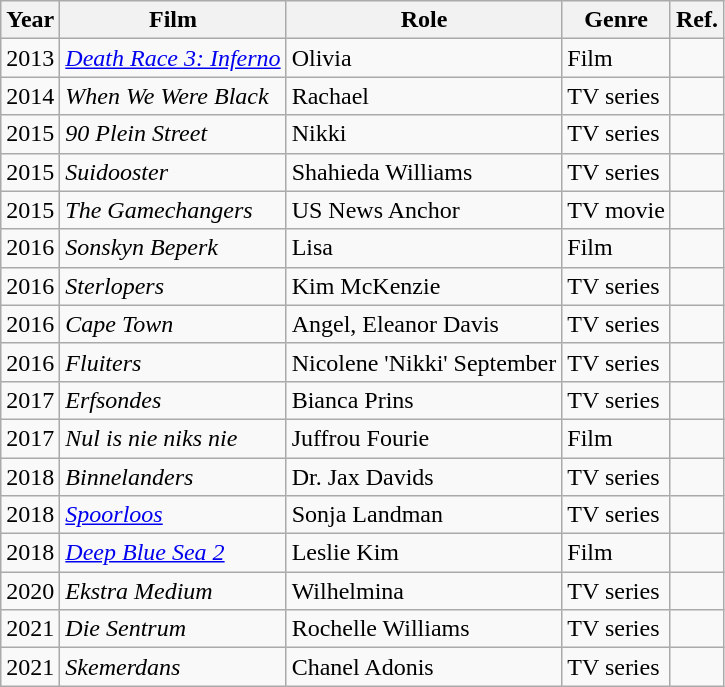<table class="wikitable">
<tr>
<th>Year</th>
<th>Film</th>
<th>Role</th>
<th>Genre</th>
<th>Ref.</th>
</tr>
<tr>
<td>2013</td>
<td><em><a href='#'>Death Race 3: Inferno</a></em></td>
<td>Olivia</td>
<td>Film</td>
<td></td>
</tr>
<tr>
<td>2014</td>
<td><em>When We Were Black</em></td>
<td>Rachael</td>
<td>TV series</td>
<td></td>
</tr>
<tr>
<td>2015</td>
<td><em>90 Plein Street</em></td>
<td>Nikki</td>
<td>TV series</td>
<td></td>
</tr>
<tr>
<td>2015</td>
<td><em>Suidooster</em></td>
<td>Shahieda Williams</td>
<td>TV series</td>
<td></td>
</tr>
<tr>
<td>2015</td>
<td><em>The Gamechangers</em></td>
<td>US News Anchor</td>
<td>TV movie</td>
<td></td>
</tr>
<tr>
<td>2016</td>
<td><em>Sonskyn Beperk</em></td>
<td>Lisa</td>
<td>Film</td>
<td></td>
</tr>
<tr>
<td>2016</td>
<td><em>Sterlopers</em></td>
<td>Kim McKenzie</td>
<td>TV series</td>
<td></td>
</tr>
<tr>
<td>2016</td>
<td><em>Cape Town</em></td>
<td>Angel, Eleanor Davis</td>
<td>TV series</td>
<td></td>
</tr>
<tr>
<td>2016</td>
<td><em>Fluiters</em></td>
<td>Nicolene 'Nikki' September</td>
<td>TV series</td>
<td></td>
</tr>
<tr>
<td>2017</td>
<td><em>Erfsondes</em></td>
<td>Bianca Prins</td>
<td>TV series</td>
<td></td>
</tr>
<tr>
<td>2017</td>
<td><em>Nul is nie niks nie</em></td>
<td>Juffrou Fourie</td>
<td>Film</td>
<td></td>
</tr>
<tr>
<td>2018</td>
<td><em>Binnelanders</em></td>
<td>Dr. Jax Davids</td>
<td>TV series</td>
<td></td>
</tr>
<tr>
<td>2018</td>
<td><em><a href='#'>Spoorloos</a></em></td>
<td>Sonja Landman</td>
<td>TV series</td>
<td></td>
</tr>
<tr>
<td>2018</td>
<td><em><a href='#'>Deep Blue Sea 2</a></em></td>
<td>Leslie Kim</td>
<td>Film</td>
<td></td>
</tr>
<tr>
<td>2020</td>
<td><em>Ekstra Medium</em></td>
<td>Wilhelmina</td>
<td>TV series</td>
<td></td>
</tr>
<tr>
<td>2021</td>
<td><em>Die Sentrum</em></td>
<td>Rochelle Williams</td>
<td>TV series</td>
<td></td>
</tr>
<tr>
<td>2021</td>
<td><em>Skemerdans</em></td>
<td>Chanel Adonis</td>
<td>TV series</td>
<td></td>
</tr>
</table>
